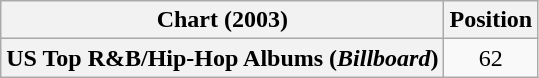<table class="wikitable plainrowheaders" style="text-align:center">
<tr>
<th scope="col">Chart (2003)</th>
<th scope="col">Position</th>
</tr>
<tr>
<th scope="row">US Top R&B/Hip-Hop Albums (<em>Billboard</em>)</th>
<td>62</td>
</tr>
</table>
